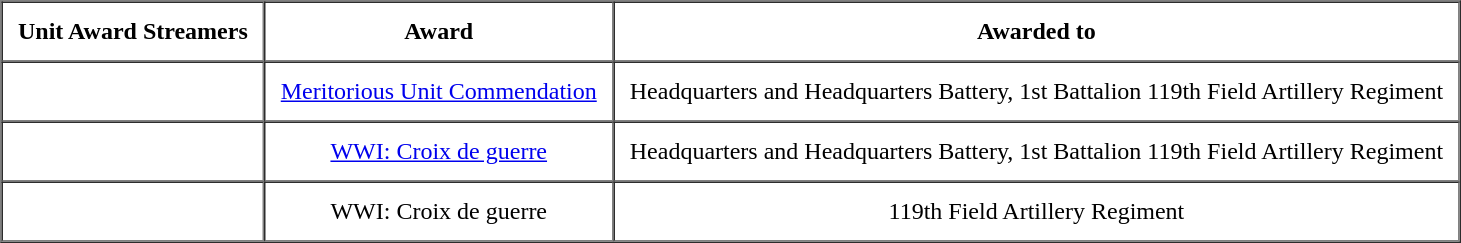<table border="1" cellpadding="10" cellspacing="0" style="text-align: center;">
<tr style="background*#efefef;">
<th>Unit Award Streamers</th>
<th>Award</th>
<th>Awarded to</th>
</tr>
<tr>
<td></td>
<td><a href='#'>Meritorious Unit Commendation</a></td>
<td>Headquarters and Headquarters Battery, 1st Battalion 119th Field Artillery Regiment</td>
</tr>
<tr>
<td></td>
<td><a href='#'>WWI: Croix de guerre</a></td>
<td>Headquarters and Headquarters Battery, 1st Battalion 119th Field Artillery Regiment</td>
</tr>
<tr>
<td></td>
<td>WWI: Croix de guerre</td>
<td>119th Field Artillery Regiment</td>
</tr>
</table>
